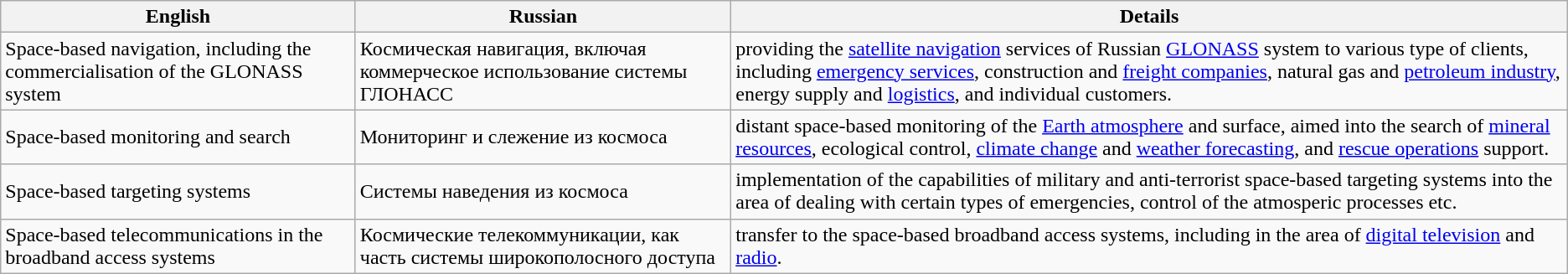<table class="wikitable">
<tr>
<th>English</th>
<th>Russian</th>
<th>Details</th>
</tr>
<tr>
<td>Space-based navigation, including the commercialisation of the GLONASS system</td>
<td>Космическая навигация, включая коммерческое использование системы ГЛОНАСС</td>
<td>providing the <a href='#'>satellite navigation</a> services of Russian <a href='#'>GLONASS</a> system to various type of clients, including <a href='#'>emergency services</a>, construction and <a href='#'>freight companies</a>, natural gas and <a href='#'>petroleum industry</a>, energy supply and <a href='#'>logistics</a>, and individual customers.</td>
</tr>
<tr>
<td>Space-based monitoring and search</td>
<td>Мониторинг и слежение из космоса</td>
<td>distant space-based monitoring of the <a href='#'>Earth atmosphere</a> and surface, aimed into the search of <a href='#'>mineral resources</a>, ecological control, <a href='#'>climate change</a> and <a href='#'>weather forecasting</a>, and <a href='#'>rescue operations</a> support.</td>
</tr>
<tr>
<td>Space-based targeting systems</td>
<td>Системы наведения из космоса</td>
<td>implementation of the capabilities of military and anti-terrorist space-based targeting systems into the area of dealing with certain types of emergencies, control of the atmosperic processes etc.</td>
</tr>
<tr>
<td>Space-based telecommunications in the broadband access systems</td>
<td>Космические телекоммуникации, как часть системы широкополосного доступа</td>
<td>transfer to the space-based broadband access systems, including in the area of <a href='#'>digital television</a> and <a href='#'>radio</a>.</td>
</tr>
</table>
